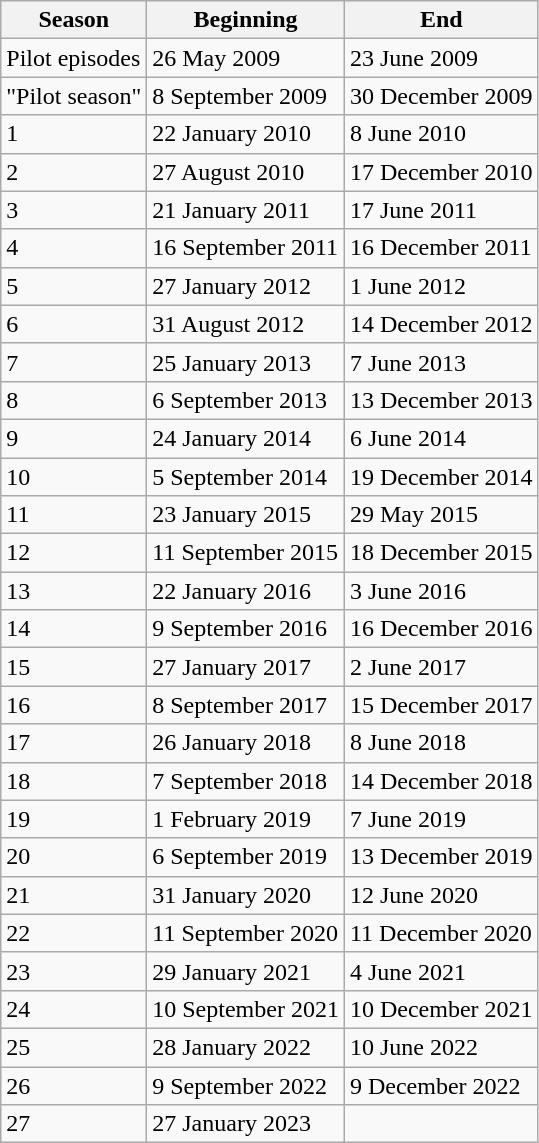<table class="wikitable">
<tr>
<th>Season</th>
<th>Beginning</th>
<th>End</th>
</tr>
<tr>
<td>Pilot episodes</td>
<td>26 May 2009</td>
<td>23 June 2009</td>
</tr>
<tr>
<td>"Pilot season"</td>
<td>8 September 2009</td>
<td>30 December 2009</td>
</tr>
<tr>
<td>1</td>
<td>22 January 2010</td>
<td>8 June 2010</td>
</tr>
<tr>
<td>2</td>
<td>27 August 2010</td>
<td>17 December 2010</td>
</tr>
<tr>
<td>3</td>
<td>21 January 2011</td>
<td>17 June 2011</td>
</tr>
<tr>
<td>4</td>
<td>16 September 2011</td>
<td>16 December 2011</td>
</tr>
<tr>
<td>5</td>
<td>27 January 2012</td>
<td>1 June 2012</td>
</tr>
<tr>
<td>6</td>
<td>31 August 2012</td>
<td>14 December 2012</td>
</tr>
<tr>
<td>7</td>
<td>25 January 2013</td>
<td>7 June 2013</td>
</tr>
<tr>
<td>8</td>
<td>6 September 2013</td>
<td>13 December 2013</td>
</tr>
<tr>
<td>9</td>
<td>24 January 2014</td>
<td>6 June 2014</td>
</tr>
<tr>
<td>10</td>
<td>5 September 2014</td>
<td>19 December 2014</td>
</tr>
<tr>
<td>11</td>
<td>23 January 2015</td>
<td>29 May 2015</td>
</tr>
<tr>
<td>12</td>
<td>11 September 2015</td>
<td>18 December 2015</td>
</tr>
<tr>
<td>13</td>
<td>22 January 2016</td>
<td>3 June 2016</td>
</tr>
<tr>
<td>14</td>
<td>9 September 2016</td>
<td>16 December 2016</td>
</tr>
<tr>
<td>15</td>
<td>27 January 2017</td>
<td>2 June 2017</td>
</tr>
<tr>
<td>16</td>
<td>8 September 2017</td>
<td>15 December 2017</td>
</tr>
<tr>
<td>17</td>
<td>26 January 2018</td>
<td>8 June 2018</td>
</tr>
<tr>
<td>18</td>
<td>7 September 2018</td>
<td>14 December 2018</td>
</tr>
<tr>
<td>19</td>
<td>1 February 2019</td>
<td>7 June 2019</td>
</tr>
<tr>
<td>20</td>
<td>6 September 2019</td>
<td>13 December 2019</td>
</tr>
<tr>
<td>21</td>
<td>31 January 2020</td>
<td>12 June 2020</td>
</tr>
<tr>
<td>22</td>
<td>11 September 2020</td>
<td>11 December 2020</td>
</tr>
<tr>
<td>23</td>
<td>29 January 2021</td>
<td>4 June 2021</td>
</tr>
<tr>
<td>24</td>
<td>10 September 2021</td>
<td>10 December 2021</td>
</tr>
<tr>
<td>25</td>
<td>28 January 2022</td>
<td>10 June 2022</td>
</tr>
<tr>
<td>26</td>
<td>9 September 2022</td>
<td>9 December 2022</td>
</tr>
<tr>
<td>27</td>
<td>27 January 2023</td>
<td></td>
</tr>
</table>
